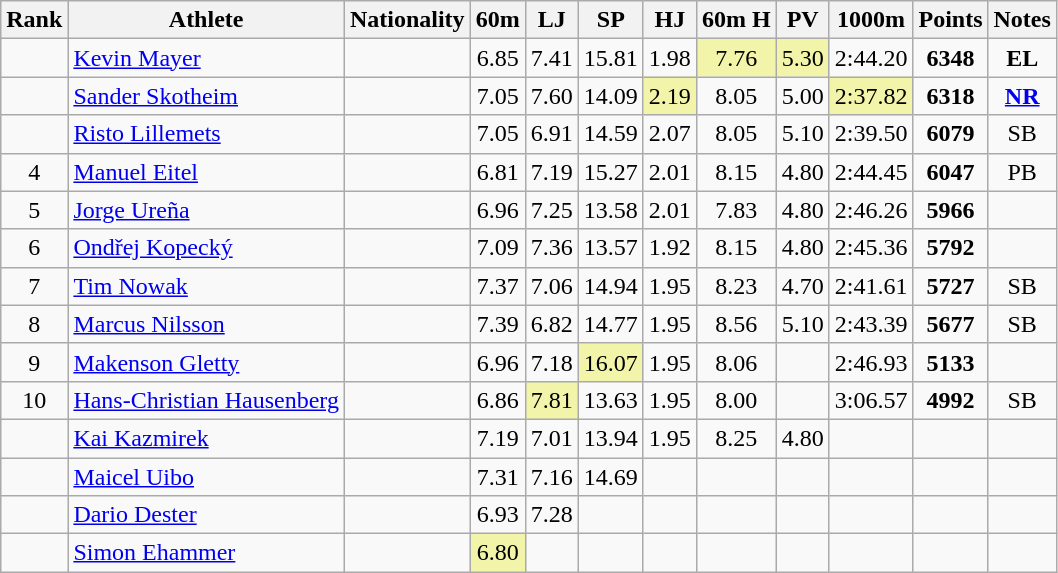<table class="wikitable sortable" style=" text-align:center;">
<tr>
<th>Rank</th>
<th>Athlete</th>
<th>Nationality</th>
<th>60m</th>
<th>LJ</th>
<th>SP</th>
<th>HJ</th>
<th>60m H</th>
<th>PV</th>
<th>1000m</th>
<th>Points</th>
<th>Notes</th>
</tr>
<tr>
<td></td>
<td align=left><a href='#'>Kevin Mayer</a></td>
<td align=left></td>
<td>6.85</td>
<td>7.41</td>
<td>15.81</td>
<td>1.98</td>
<td bgcolor=#F2F5A9>7.76</td>
<td bgcolor=#F2F5A9>5.30</td>
<td>2:44.20</td>
<td><strong>6348</strong></td>
<td><strong>EL</strong></td>
</tr>
<tr>
<td></td>
<td align=left><a href='#'>Sander Skotheim</a></td>
<td align=left></td>
<td>7.05</td>
<td>7.60</td>
<td>14.09</td>
<td bgcolor=#F2F5A9>2.19</td>
<td>8.05</td>
<td>5.00</td>
<td bgcolor=#F2F5A9>2:37.82</td>
<td><strong>6318</strong></td>
<td><strong><a href='#'>NR</a></strong></td>
</tr>
<tr>
<td></td>
<td align=left><a href='#'>Risto Lillemets</a></td>
<td align=left></td>
<td>7.05</td>
<td>6.91</td>
<td>14.59</td>
<td>2.07</td>
<td>8.05</td>
<td>5.10</td>
<td>2:39.50</td>
<td><strong>6079</strong></td>
<td>SB</td>
</tr>
<tr>
<td>4</td>
<td align=left><a href='#'>Manuel Eitel</a></td>
<td align=left></td>
<td>6.81</td>
<td>7.19</td>
<td>15.27</td>
<td>2.01</td>
<td>8.15</td>
<td>4.80</td>
<td>2:44.45</td>
<td><strong>6047</strong></td>
<td>PB</td>
</tr>
<tr>
<td>5</td>
<td align=left><a href='#'>Jorge Ureña</a></td>
<td align=left></td>
<td>6.96</td>
<td>7.25</td>
<td>13.58</td>
<td>2.01</td>
<td>7.83</td>
<td>4.80</td>
<td>2:46.26</td>
<td><strong>5966</strong></td>
<td></td>
</tr>
<tr>
<td>6</td>
<td align=left><a href='#'>Ondřej Kopecký</a></td>
<td align=left></td>
<td>7.09</td>
<td>7.36</td>
<td>13.57</td>
<td>1.92</td>
<td>8.15</td>
<td>4.80</td>
<td>2:45.36</td>
<td><strong>5792</strong></td>
<td></td>
</tr>
<tr>
<td>7</td>
<td align=left><a href='#'>Tim Nowak</a></td>
<td align=left></td>
<td>7.37</td>
<td>7.06</td>
<td>14.94</td>
<td>1.95</td>
<td>8.23</td>
<td>4.70</td>
<td>2:41.61</td>
<td><strong>5727</strong></td>
<td>SB</td>
</tr>
<tr>
<td>8</td>
<td align=left><a href='#'>Marcus Nilsson</a></td>
<td align=left></td>
<td>7.39</td>
<td>6.82</td>
<td>14.77</td>
<td>1.95</td>
<td>8.56</td>
<td>5.10</td>
<td>2:43.39</td>
<td><strong>5677</strong></td>
<td>SB</td>
</tr>
<tr>
<td>9</td>
<td align=left><a href='#'>Makenson Gletty</a></td>
<td align=left></td>
<td>6.96</td>
<td>7.18</td>
<td bgcolor=#F2F5A9>16.07</td>
<td>1.95</td>
<td>8.06</td>
<td></td>
<td>2:46.93</td>
<td><strong>5133</strong></td>
<td></td>
</tr>
<tr>
<td>10</td>
<td align=left><a href='#'>Hans-Christian Hausenberg</a></td>
<td align=left></td>
<td>6.86</td>
<td bgcolor=#F2F5A9>7.81</td>
<td>13.63</td>
<td>1.95</td>
<td>8.00</td>
<td></td>
<td>3:06.57</td>
<td><strong>4992</strong></td>
<td>SB</td>
</tr>
<tr>
<td></td>
<td align=left><a href='#'>Kai Kazmirek</a></td>
<td align=left></td>
<td>7.19</td>
<td>7.01</td>
<td>13.94</td>
<td>1.95</td>
<td>8.25</td>
<td>4.80</td>
<td></td>
<td><strong></strong></td>
<td></td>
</tr>
<tr>
<td></td>
<td align=left><a href='#'>Maicel Uibo</a></td>
<td align=left></td>
<td>7.31</td>
<td>7.16</td>
<td>14.69</td>
<td></td>
<td></td>
<td></td>
<td></td>
<td><strong></strong></td>
<td></td>
</tr>
<tr>
<td></td>
<td align=left><a href='#'>Dario Dester</a></td>
<td align=left></td>
<td>6.93</td>
<td>7.28</td>
<td></td>
<td></td>
<td></td>
<td></td>
<td></td>
<td><strong></strong></td>
<td></td>
</tr>
<tr>
<td></td>
<td align=left><a href='#'>Simon Ehammer</a></td>
<td align=left></td>
<td bgcolor=#F2F5A9>6.80</td>
<td></td>
<td></td>
<td></td>
<td></td>
<td></td>
<td></td>
<td><strong></strong></td>
<td></td>
</tr>
</table>
